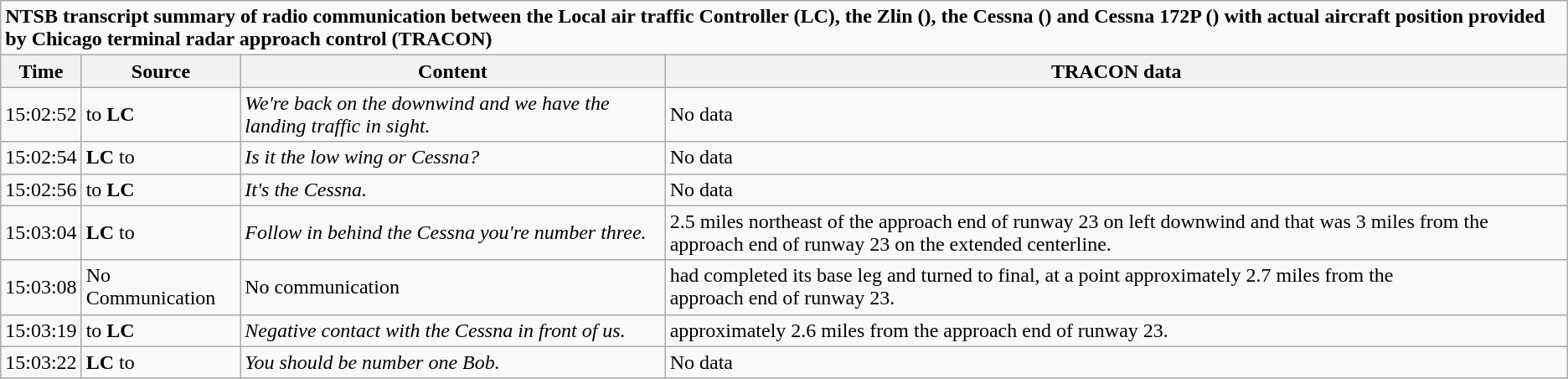<table class="wikitable">
<tr>
<td colspan="4"><strong>NTSB transcript summary of radio communication between the Local air traffic Controller (LC), the Zlin (), the Cessna () and Cessna 172P () with actual aircraft position provided by Chicago terminal radar approach control (TRACON)</strong></td>
</tr>
<tr>
<th>Time</th>
<th>Source</th>
<th>Content</th>
<th>TRACON data</th>
</tr>
<tr>
<td>15:02:52</td>
<td> to <strong>LC</strong></td>
<td><em>We're back on the downwind and we have the landing traffic in sight.</em></td>
<td>No data</td>
</tr>
<tr>
<td>15:02:54</td>
<td><strong>LC</strong> to </td>
<td><em>Is it the low wing or Cessna?</em></td>
<td>No data</td>
</tr>
<tr>
<td>15:02:56</td>
<td> to <strong>LC</strong></td>
<td><em>It's the Cessna.</em></td>
<td>No data</td>
</tr>
<tr>
<td>15:03:04</td>
<td><strong>LC</strong> to </td>
<td><em>Follow in behind the Cessna you're number three.</em></td>
<td> 2.5 miles northeast of the approach end of runway 23 on left downwind and that  was 3 miles from the approach end of runway 23 on the extended centerline.</td>
</tr>
<tr>
<td>15:03:08</td>
<td>No Communication</td>
<td>No communication</td>
<td> had completed its base leg and turned to final, at a point approximately 2.7 miles from the<br>approach end of runway 23.</td>
</tr>
<tr>
<td>15:03:19</td>
<td> to <strong>LC</strong></td>
<td><em>Negative contact with the Cessna in front of us.</em></td>
<td> approximately 2.6 miles from the approach end of runway 23.</td>
</tr>
<tr>
<td>15:03:22</td>
<td><strong>LC</strong> to </td>
<td><em>You should be number one Bob.</em></td>
<td>No data</td>
</tr>
</table>
